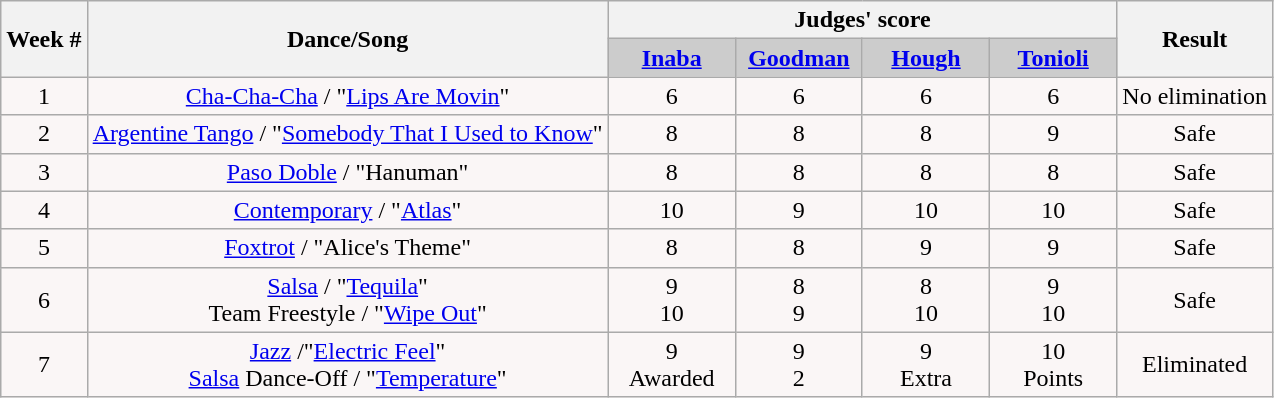<table class="wikitable">
<tr>
<th rowspan="2">Week #</th>
<th rowspan="2">Dance/Song</th>
<th colspan="4">Judges' score</th>
<th rowspan="2">Result</th>
</tr>
<tr style="text-align: center; background:#ccc;">
<td style="width:10%; "><strong><a href='#'>Inaba</a></strong></td>
<td style="width:10%; "><strong><a href='#'>Goodman</a></strong></td>
<td style="width:10%; "><strong><a href='#'>Hough</a></strong></td>
<td style="width:10%; "><strong><a href='#'>Tonioli</a></strong></td>
</tr>
<tr style="text-align: center; background:#faf6f6;">
<td>1</td>
<td><a href='#'>Cha-Cha-Cha</a> / "<a href='#'>Lips Are Movin</a>"</td>
<td>6</td>
<td>6</td>
<td>6</td>
<td>6</td>
<td>No elimination</td>
</tr>
<tr style="text-align:center; background:#faf6f6;">
<td>2</td>
<td><a href='#'>Argentine Tango</a> / "<a href='#'>Somebody That I Used to Know</a>"</td>
<td>8</td>
<td>8</td>
<td>8</td>
<td>9</td>
<td>Safe</td>
</tr>
<tr style="text-align:center; background:#faf6f6;">
<td>3</td>
<td><a href='#'>Paso Doble</a> / "Hanuman"</td>
<td>8</td>
<td>8</td>
<td>8</td>
<td>8</td>
<td>Safe</td>
</tr>
<tr style="text-align:center; background:#faf6f6;">
<td>4</td>
<td><a href='#'>Contemporary</a> / "<a href='#'>Atlas</a>"</td>
<td>10</td>
<td>9</td>
<td>10</td>
<td>10</td>
<td>Safe</td>
</tr>
<tr style="text-align:center; background:#faf6f6;">
<td>5</td>
<td><a href='#'>Foxtrot</a> / "Alice's Theme"</td>
<td>8</td>
<td>8</td>
<td>9</td>
<td>9</td>
<td>Safe</td>
</tr>
<tr style="text-align:center; background:#faf6f6">
<td>6</td>
<td><a href='#'>Salsa</a> / "<a href='#'>Tequila</a>"<br>Team Freestyle / "<a href='#'>Wipe Out</a>"</td>
<td>9<br>10</td>
<td>8<br>9</td>
<td>8<br>10</td>
<td>9<br>10</td>
<td>Safe</td>
</tr>
<tr style="text-align:center; background:#faf6f6">
<td>7</td>
<td><a href='#'>Jazz</a> /"<a href='#'>Electric Feel</a>"<br><a href='#'>Salsa</a> Dance-Off / "<a href='#'>Temperature</a>"</td>
<td>9<br>Awarded</td>
<td>9<br>2</td>
<td>9<br>Extra</td>
<td>10<br>Points</td>
<td>Eliminated</td>
</tr>
</table>
